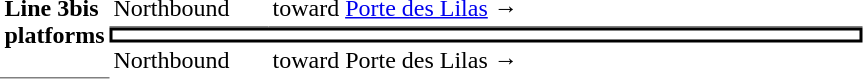<table border=0 cellspacing=0 cellpadding=3>
<tr>
<td style="border-bottom:solid 1px gray;" width=50 rowspan=10 valign=top><strong>Line 3bis platforms</strong></td>
<td style="border-bottom:solid 1px gray;" width=100>Northbound</td>
<td style="border-bottom:solid 1px gray;" width=390>   toward <a href='#'>Porte des Lilas</a>  →</td>
</tr>
<tr>
<td style="border-top:solid 2px black;border-right:solid 2px black;border-left:solid 2px black;border-bottom:solid 2px black;text-align:center;" colspan=2></td>
</tr>
<tr>
<td>Northbound</td>
<td>   toward Porte des Lilas  →</td>
</tr>
</table>
